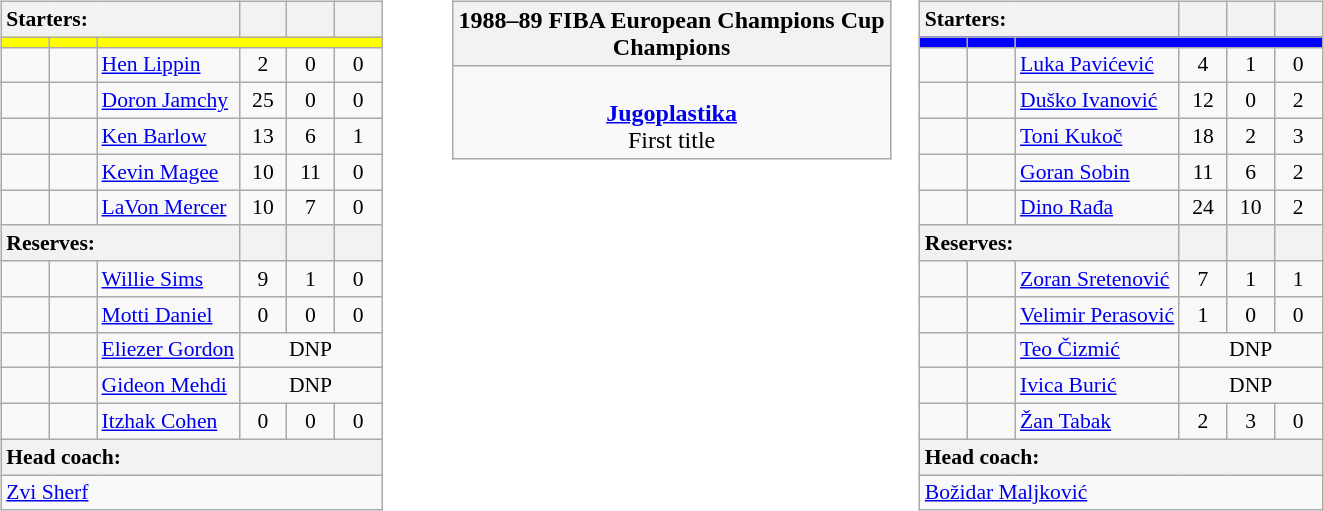<table style="Gwidth:100%;">
<tr>
<td valign=top width=33%><br><table class="wikitable" style="font-size:90%; text-align:center; margin:auto;" align=left>
<tr>
<th style="text-align:left" colspan=3>Starters:</th>
<th width=25></th>
<th width=25></th>
<th width=25></th>
</tr>
<tr>
<th style="background:yellow;" width=25></th>
<th style="background:yellow;" width=25></th>
<th colspan=4 style="background:yellow;"></th>
</tr>
<tr>
<td></td>
<td></td>
<td align=left> <a href='#'>Hen Lippin</a></td>
<td>2</td>
<td>0</td>
<td>0</td>
</tr>
<tr>
<td></td>
<td></td>
<td align=left> <a href='#'>Doron Jamchy</a></td>
<td>25</td>
<td>0</td>
<td>0</td>
</tr>
<tr>
<td></td>
<td></td>
<td align=left> <a href='#'>Ken Barlow</a></td>
<td>13</td>
<td>6</td>
<td>1</td>
</tr>
<tr>
<td></td>
<td></td>
<td align=left> <a href='#'>Kevin Magee</a></td>
<td>10</td>
<td>11</td>
<td>0</td>
</tr>
<tr>
<td></td>
<td></td>
<td align=left> <a href='#'>LaVon Mercer</a></td>
<td>10</td>
<td>7</td>
<td>0</td>
</tr>
<tr>
<th style="text-align:left" colspan=3>Reserves:</th>
<th width=25></th>
<th width=25></th>
<th width=25></th>
</tr>
<tr>
<td></td>
<td></td>
<td align=left> <a href='#'>Willie Sims</a></td>
<td>9</td>
<td>1</td>
<td>0</td>
</tr>
<tr>
<td></td>
<td></td>
<td align=left> <a href='#'>Motti Daniel</a></td>
<td>0</td>
<td>0</td>
<td>0</td>
</tr>
<tr>
<td></td>
<td></td>
<td align=left> <a href='#'>Eliezer Gordon</a></td>
<td colspan=3>DNP</td>
</tr>
<tr>
<td></td>
<td></td>
<td align=left> <a href='#'>Gideon Mehdi</a></td>
<td colspan=3>DNP</td>
</tr>
<tr>
<td></td>
<td></td>
<td align=left> <a href='#'>Itzhak Cohen</a></td>
<td>0</td>
<td>0</td>
<td>0</td>
</tr>
<tr>
<th style="text-align:left" colspan=7>Head coach:</th>
</tr>
<tr>
<td colspan=7 align=left> <a href='#'>Zvi Sherf</a></td>
</tr>
</table>
</td>
<td valign=top width=33%><br><table class=wikitable style="text-align:center; margin:auto">
<tr>
<th>1988–89 FIBA European Champions Cup <br>Champions</th>
</tr>
<tr>
<td><br> <strong><a href='#'>Jugoplastika</a></strong><br>First title</td>
</tr>
</table>
</td>
<td style="vertical-align:top; width:33%;"><br><table class="wikitable" style="font-size:90%; text-align:center; margin:auto;">
<tr>
<th style="text-align:left" colspan=3>Starters:</th>
<th width=25></th>
<th width=25></th>
<th width=25></th>
</tr>
<tr>
<th style="background:blue;" width=25></th>
<th style="background:blue;" width=25></th>
<th colspan=4 style="background:blue;"></th>
</tr>
<tr>
<td></td>
<td></td>
<td align=left> <a href='#'>Luka Pavićević</a></td>
<td>4</td>
<td>1</td>
<td>0</td>
</tr>
<tr>
<td></td>
<td></td>
<td align=left> <a href='#'>Duško Ivanović</a></td>
<td>12</td>
<td>0</td>
<td>2</td>
</tr>
<tr>
<td></td>
<td></td>
<td align=left> <a href='#'>Toni Kukoč</a></td>
<td>18</td>
<td>2</td>
<td>3</td>
</tr>
<tr>
<td></td>
<td></td>
<td align=left> <a href='#'>Goran Sobin</a></td>
<td>11</td>
<td>6</td>
<td>2</td>
</tr>
<tr>
<td></td>
<td></td>
<td align=left> <a href='#'>Dino Rađa</a></td>
<td>24</td>
<td>10</td>
<td>2</td>
</tr>
<tr>
<th style="text-align:left" colspan=3>Reserves:</th>
<th width=25></th>
<th width=25></th>
<th width=25></th>
</tr>
<tr>
<td></td>
<td></td>
<td align=left> <a href='#'>Zoran Sretenović</a></td>
<td>7</td>
<td>1</td>
<td>1</td>
</tr>
<tr>
<td></td>
<td></td>
<td align=left> <a href='#'>Velimir Perasović</a></td>
<td>1</td>
<td>0</td>
<td>0</td>
</tr>
<tr>
<td></td>
<td></td>
<td align=left> <a href='#'>Teo Čizmić</a></td>
<td colspan=3>DNP</td>
</tr>
<tr>
<td></td>
<td></td>
<td align=left> <a href='#'>Ivica Burić</a></td>
<td colspan=3>DNP</td>
</tr>
<tr>
<td></td>
<td></td>
<td align=left> <a href='#'>Žan Tabak</a></td>
<td>2</td>
<td>3</td>
<td>0</td>
</tr>
<tr>
<th style="text-align:left" colspan=7>Head coach:</th>
</tr>
<tr>
<td colspan=7 align=left> <a href='#'>Božidar Maljković</a></td>
</tr>
</table>
</td>
</tr>
</table>
